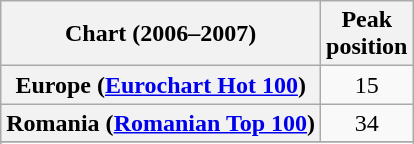<table class="wikitable sortable plainrowheaders" style="text-align:center">
<tr>
<th>Chart (2006–2007)</th>
<th>Peak<br>position</th>
</tr>
<tr>
<th scope="row">Europe (<a href='#'>Eurochart Hot 100</a>)</th>
<td>15</td>
</tr>
<tr>
<th scope="row">Romania (<a href='#'>Romanian Top 100</a>)</th>
<td>34</td>
</tr>
<tr>
</tr>
<tr>
</tr>
<tr>
</tr>
</table>
